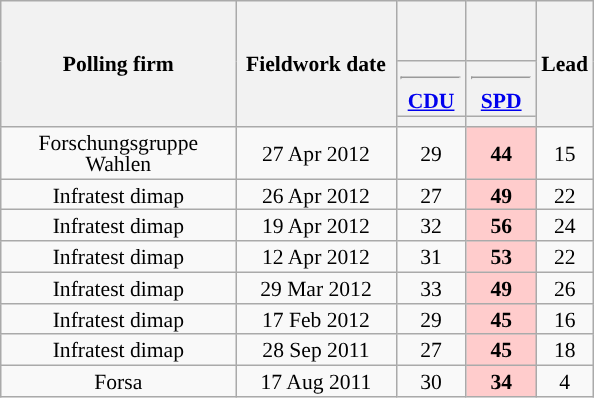<table class="wikitable sortable" style="text-align:center;font-size:90%;line-height:14px;">
<tr style="height:40px;">
<th style="width:150px;" rowspan="3">Polling firm</th>
<th style="width:100px;" rowspan="3">Fieldwork date</th>
<th class="unsortable" style="width:40px;"></th>
<th class="unsortable" style="width:40px;"></th>
<th style="width:30px;" rowspan="3">Lead</th>
</tr>
<tr>
<th class="unsortable" style="width:40px;"><hr><a href='#'>CDU</a></th>
<th class="unsortable" style="width:40px;"><hr><a href='#'>SPD</a></th>
</tr>
<tr>
<th style="background:"></th>
<th style="background:"></th>
</tr>
<tr>
<td>Forschungsgruppe Wahlen</td>
<td data-sort-value="2012-04-27">27 Apr 2012</td>
<td>29</td>
<td style="background:#FFCCCC;"><strong>44</strong></td>
<td style="background:">15</td>
</tr>
<tr>
<td>Infratest dimap</td>
<td data-sort-value="2012-04-26">26 Apr 2012</td>
<td>27</td>
<td style="background:#FFCCCC;"><strong>49</strong></td>
<td style="background:">22</td>
</tr>
<tr>
<td>Infratest dimap</td>
<td data-sort-value="2012-04-19">19 Apr 2012</td>
<td>32</td>
<td style="background:#FFCCCC;"><strong>56</strong></td>
<td style="background:">24</td>
</tr>
<tr>
<td>Infratest dimap</td>
<td data-sort-value="2012-04-12">12 Apr 2012</td>
<td>31</td>
<td style="background:#FFCCCC;"><strong>53</strong></td>
<td style="background:">22</td>
</tr>
<tr>
<td>Infratest dimap</td>
<td data-sort-value="2012-03-29">29 Mar 2012</td>
<td>33</td>
<td style="background:#FFCCCC;"><strong>49</strong></td>
<td style="background:">26</td>
</tr>
<tr>
<td>Infratest dimap</td>
<td data-sort-value="2012-02-17">17 Feb 2012</td>
<td>29</td>
<td style="background:#FFCCCC;"><strong>45</strong></td>
<td style="background:">16</td>
</tr>
<tr>
<td>Infratest dimap</td>
<td data-sort-value="2011-09-28">28 Sep 2011</td>
<td>27</td>
<td style="background:#FFCCCC;"><strong>45</strong></td>
<td style="background:">18</td>
</tr>
<tr>
<td>Forsa</td>
<td data-sort-value="2011-08-17">17 Aug 2011</td>
<td>30</td>
<td style="background:#FFCCCC;"><strong>34</strong></td>
<td style="background:">4</td>
</tr>
</table>
